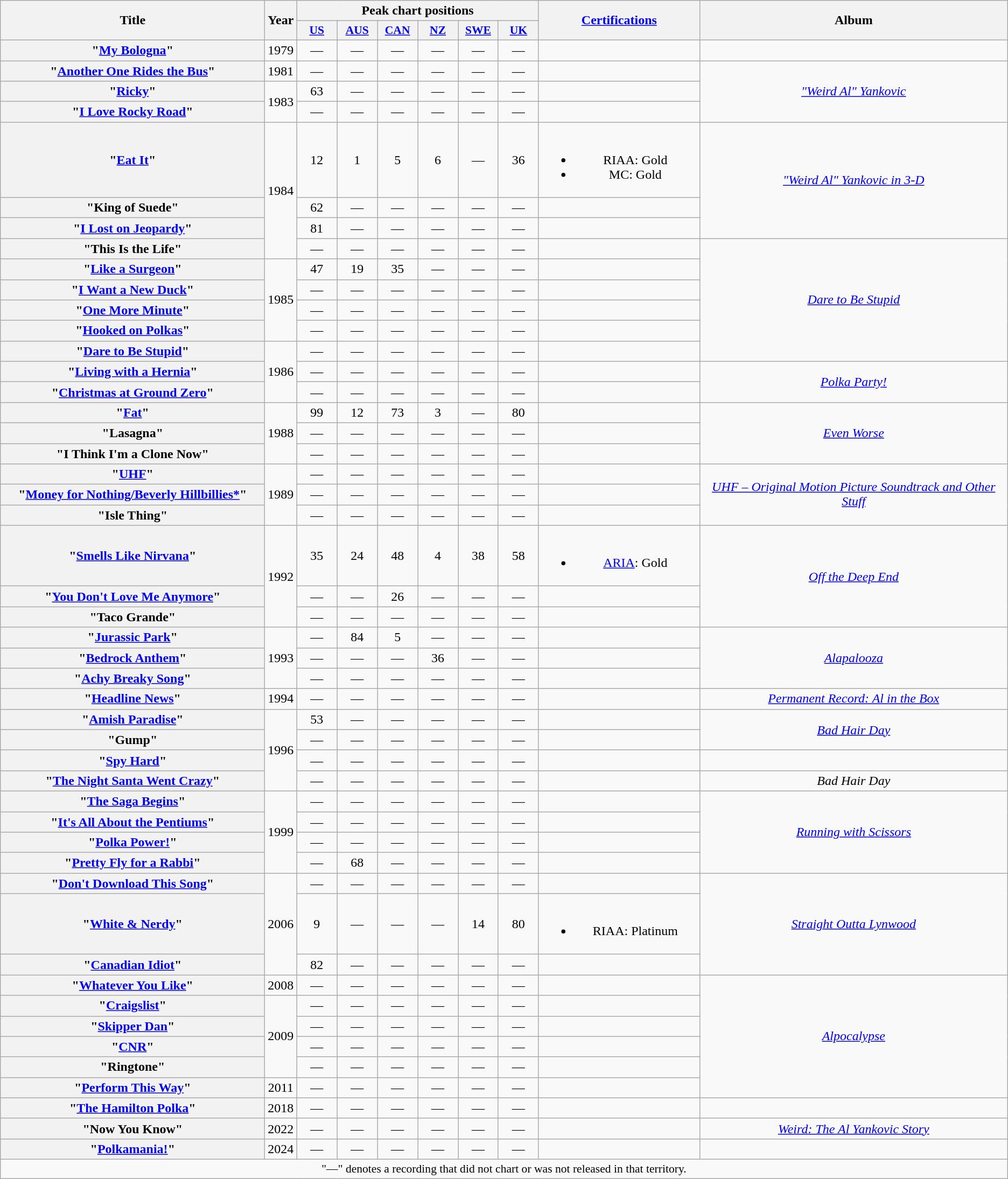<table class="wikitable plainrowheaders" style="text-align:center;" border="1">
<tr>
<th scope="col" rowspan="2" style="width:20em;">Title</th>
<th scope="col" rowspan="2">Year</th>
<th scope="col" colspan="6">Peak chart positions</th>
<th scope="col" rowspan="2" style="width:12em;"><a href='#'>Certifications</a></th>
<th scope="col" rowspan="2">Album</th>
</tr>
<tr>
<th scope="col" style="width:3em;font-size:90%;"><a href='#'>US</a><br></th>
<th scope="col" style="width:3em;font-size:90%;"><a href='#'>AUS</a><br></th>
<th scope="col" style="width:3em;font-size:90%;"><a href='#'>CAN</a><br></th>
<th scope="col" style="width:3em;font-size:90%;"><a href='#'>NZ</a><br></th>
<th scope="col" style="width:3em;font-size:90%;"><a href='#'>SWE</a><br></th>
<th scope="col" style="width:3em;font-size:90%;"><a href='#'>UK</a><br></th>
</tr>
<tr>
<th scope="row">"<a href='#'>My Bologna</a>"</th>
<td>1979</td>
<td>—</td>
<td>—</td>
<td>—</td>
<td>—</td>
<td>—</td>
<td>—</td>
<td></td>
<td></td>
</tr>
<tr>
<th scope="row">"<a href='#'>Another One Rides the Bus</a>"</th>
<td>1981</td>
<td>—</td>
<td>—</td>
<td>—</td>
<td>—</td>
<td>—</td>
<td>—</td>
<td></td>
<td rowspan="3"><em><a href='#'>"Weird Al" Yankovic</a></em></td>
</tr>
<tr>
<th scope="row">"<a href='#'>Ricky</a>"</th>
<td rowspan="2">1983</td>
<td>63</td>
<td>—</td>
<td>—</td>
<td>—</td>
<td>—</td>
<td>—</td>
<td></td>
</tr>
<tr>
<th scope="row">"<a href='#'>I Love Rocky Road</a>"</th>
<td>—</td>
<td>—</td>
<td>—</td>
<td>—</td>
<td>—</td>
<td>—</td>
<td></td>
</tr>
<tr>
<th scope="row">"<a href='#'>Eat It</a>"</th>
<td rowspan="4">1984</td>
<td>12</td>
<td>1</td>
<td>5</td>
<td>6</td>
<td>—</td>
<td>36</td>
<td><br><ul><li>RIAA: Gold</li><li>MC: Gold</li></ul></td>
<td rowspan="3"><em><a href='#'>"Weird Al" Yankovic in 3-D</a></em></td>
</tr>
<tr>
<th scope="row">"King of Suede"</th>
<td>62</td>
<td>—</td>
<td>—</td>
<td>—</td>
<td>—</td>
<td>—</td>
<td></td>
</tr>
<tr>
<th scope="row">"<a href='#'>I Lost on Jeopardy</a>"</th>
<td>81</td>
<td>—</td>
<td>—</td>
<td>—</td>
<td>—</td>
<td>—</td>
<td></td>
</tr>
<tr>
<th scope="row">"This Is the Life"</th>
<td>—</td>
<td>—</td>
<td>—</td>
<td>—</td>
<td>—</td>
<td>—</td>
<td></td>
<td rowspan="6"><em><a href='#'>Dare to Be Stupid</a></em></td>
</tr>
<tr>
<th scope="row">"<a href='#'>Like a Surgeon</a>"</th>
<td rowspan="4">1985</td>
<td>47</td>
<td>19</td>
<td>35</td>
<td>—</td>
<td>—</td>
<td>—</td>
<td></td>
</tr>
<tr>
<th scope="row">"<a href='#'>I Want a New Duck</a>"</th>
<td>—</td>
<td>—</td>
<td>—</td>
<td>—</td>
<td>—</td>
<td>—</td>
<td></td>
</tr>
<tr>
<th scope="row">"<a href='#'>One More Minute</a>"</th>
<td>—</td>
<td>—</td>
<td>—</td>
<td>—</td>
<td>—</td>
<td>—</td>
<td></td>
</tr>
<tr>
<th scope="row">"<a href='#'>Hooked on Polkas</a>"</th>
<td>—</td>
<td>—</td>
<td>—</td>
<td>—</td>
<td>—</td>
<td>—</td>
<td></td>
</tr>
<tr>
<th scope="row">"<a href='#'>Dare to Be Stupid</a>"</th>
<td rowspan="3">1986</td>
<td>—</td>
<td>—</td>
<td>—</td>
<td>—</td>
<td>—</td>
<td>—</td>
<td></td>
</tr>
<tr>
<th scope="row">"<a href='#'>Living with a Hernia</a>"</th>
<td>—</td>
<td>—</td>
<td>—</td>
<td>—</td>
<td>—</td>
<td>—</td>
<td></td>
<td rowspan="2"><em><a href='#'>Polka Party!</a></em></td>
</tr>
<tr>
<th scope="row">"<a href='#'>Christmas at Ground Zero</a>"</th>
<td>—</td>
<td>—</td>
<td>—</td>
<td>—</td>
<td>—</td>
<td>—</td>
<td></td>
</tr>
<tr>
<th scope="row">"<a href='#'>Fat</a>"</th>
<td rowspan="3">1988</td>
<td>99</td>
<td>12</td>
<td>73</td>
<td>3</td>
<td>—</td>
<td>80</td>
<td></td>
<td rowspan="3"><em><a href='#'>Even Worse</a></em></td>
</tr>
<tr>
<th scope="row">"Lasagna"</th>
<td>—</td>
<td>—</td>
<td>—</td>
<td>—</td>
<td>—</td>
<td>—</td>
<td></td>
</tr>
<tr>
<th scope="row">"I Think I'm a Clone Now"</th>
<td>—</td>
<td>—</td>
<td>—</td>
<td>—</td>
<td>—</td>
<td>—</td>
<td></td>
</tr>
<tr>
<th scope="row">"<a href='#'>UHF</a>"</th>
<td rowspan="3">1989</td>
<td>—</td>
<td>—</td>
<td>—</td>
<td>—</td>
<td>—</td>
<td>—</td>
<td></td>
<td rowspan="3"><em><a href='#'>UHF – Original Motion Picture Soundtrack and Other Stuff</a></em></td>
</tr>
<tr>
<th scope="row">"<a href='#'>Money for Nothing/Beverly Hillbillies*</a>"</th>
<td>—</td>
<td>—</td>
<td>—</td>
<td>—</td>
<td>—</td>
<td>—</td>
<td></td>
</tr>
<tr>
<th scope="row">"Isle Thing"</th>
<td>—</td>
<td>—</td>
<td>—</td>
<td>—</td>
<td>—</td>
<td>—</td>
<td></td>
</tr>
<tr>
<th scope="row">"<a href='#'>Smells Like Nirvana</a>"</th>
<td rowspan="3">1992</td>
<td>35</td>
<td>24</td>
<td>48</td>
<td>4</td>
<td>38</td>
<td>58</td>
<td><br><ul><li><a href='#'>ARIA</a>: Gold</li></ul></td>
<td rowspan="3"><em><a href='#'>Off the Deep End</a></em></td>
</tr>
<tr>
<th scope="row">"<a href='#'>You Don't Love Me Anymore</a>"</th>
<td>—</td>
<td>—</td>
<td>26</td>
<td>—</td>
<td>—</td>
<td>—</td>
<td></td>
</tr>
<tr>
<th scope="row">"Taco Grande"</th>
<td>—</td>
<td>—</td>
<td>—</td>
<td>—</td>
<td>—</td>
<td>—</td>
<td></td>
</tr>
<tr>
<th scope="row">"<a href='#'>Jurassic Park</a>"</th>
<td rowspan="3">1993</td>
<td>—</td>
<td>84</td>
<td>5</td>
<td>—</td>
<td>—</td>
<td>—</td>
<td></td>
<td rowspan="3"><em><a href='#'>Alapalooza</a></em></td>
</tr>
<tr>
<th scope="row">"<a href='#'>Bedrock Anthem</a>"</th>
<td>—</td>
<td>—</td>
<td>—</td>
<td>36</td>
<td>—</td>
<td>—</td>
<td></td>
</tr>
<tr>
<th scope="row">"<a href='#'>Achy Breaky Song</a>"</th>
<td>—</td>
<td>—</td>
<td>—</td>
<td>—</td>
<td>—</td>
<td>—</td>
<td></td>
</tr>
<tr>
<th scope="row">"<a href='#'>Headline News</a>"</th>
<td>1994</td>
<td>—</td>
<td>—</td>
<td>—</td>
<td>—</td>
<td>—</td>
<td>—</td>
<td></td>
<td><em><a href='#'>Permanent Record: Al in the Box</a></em></td>
</tr>
<tr>
<th scope="row">"<a href='#'>Amish Paradise</a>"</th>
<td rowspan="4">1996</td>
<td>53</td>
<td>—</td>
<td>—</td>
<td>—</td>
<td>—</td>
<td>—</td>
<td></td>
<td rowspan="2"><em><a href='#'>Bad Hair Day</a></em></td>
</tr>
<tr>
<th scope="row">"Gump"</th>
<td>—</td>
<td>—</td>
<td>—</td>
<td>—</td>
<td>—</td>
<td>—</td>
<td></td>
</tr>
<tr>
<th scope="row">"<a href='#'>Spy Hard</a>"</th>
<td>—</td>
<td>—</td>
<td>—</td>
<td>—</td>
<td>—</td>
<td>—</td>
<td></td>
<td></td>
</tr>
<tr>
<th scope="row">"<a href='#'>The Night Santa Went Crazy</a>"</th>
<td>—</td>
<td>—</td>
<td>—</td>
<td>—</td>
<td>—</td>
<td>—</td>
<td></td>
<td><em>Bad Hair Day</em></td>
</tr>
<tr>
<th scope="row">"<a href='#'>The Saga Begins</a>"</th>
<td rowspan="4">1999</td>
<td>—</td>
<td>—</td>
<td>—</td>
<td>—</td>
<td>—</td>
<td>—</td>
<td></td>
<td rowspan="4"><em><a href='#'>Running with Scissors</a></em></td>
</tr>
<tr>
<th scope="row">"<a href='#'>It's All About the Pentiums</a>"</th>
<td>—</td>
<td>—</td>
<td>—</td>
<td>—</td>
<td>—</td>
<td>—</td>
<td></td>
</tr>
<tr>
<th scope="row">"<a href='#'>Polka Power!</a>"</th>
<td>—</td>
<td>—</td>
<td>—</td>
<td>—</td>
<td>—</td>
<td>—</td>
<td></td>
</tr>
<tr>
<th scope="row">"<a href='#'>Pretty Fly for a Rabbi</a>"</th>
<td>—</td>
<td>68</td>
<td>—</td>
<td>—</td>
<td>—</td>
<td>—</td>
<td></td>
</tr>
<tr>
<th scope="row">"<a href='#'>Don't Download This Song</a>"</th>
<td rowspan="3">2006</td>
<td>—</td>
<td>—</td>
<td>—</td>
<td>—</td>
<td>—</td>
<td>—</td>
<td></td>
<td rowspan="3"><em><a href='#'>Straight Outta Lynwood</a></em></td>
</tr>
<tr>
<th scope="row">"<a href='#'>White & Nerdy</a>"</th>
<td>9</td>
<td>—</td>
<td>—</td>
<td>—</td>
<td>14</td>
<td>80</td>
<td><br><ul><li>RIAA: Platinum</li></ul></td>
</tr>
<tr>
<th scope="row">"<a href='#'>Canadian Idiot</a>"</th>
<td>82</td>
<td>—</td>
<td>—</td>
<td>—</td>
<td>—</td>
<td>—</td>
<td></td>
</tr>
<tr>
<th scope="row">"<a href='#'>Whatever You Like</a>"</th>
<td>2008</td>
<td>—</td>
<td>—</td>
<td>—</td>
<td>—</td>
<td>—</td>
<td>—</td>
<td></td>
<td rowspan="6"><em><a href='#'>Alpocalypse</a></em></td>
</tr>
<tr>
<th scope="row">"<a href='#'>Craigslist</a>"</th>
<td rowspan="4">2009</td>
<td>—</td>
<td>—</td>
<td>—</td>
<td>—</td>
<td>—</td>
<td>—</td>
<td></td>
</tr>
<tr>
<th scope="row">"<a href='#'>Skipper Dan</a>"</th>
<td>—</td>
<td>—</td>
<td>—</td>
<td>—</td>
<td>—</td>
<td>—</td>
<td></td>
</tr>
<tr>
<th scope="row">"<a href='#'>CNR</a>"</th>
<td>—</td>
<td>—</td>
<td>—</td>
<td>—</td>
<td>—</td>
<td>—</td>
<td></td>
</tr>
<tr>
<th scope="row">"Ringtone"</th>
<td>—</td>
<td>—</td>
<td>—</td>
<td>—</td>
<td>—</td>
<td>—</td>
<td></td>
</tr>
<tr>
<th scope="row">"<a href='#'>Perform This Way</a>"</th>
<td>2011</td>
<td>—</td>
<td>—</td>
<td>—</td>
<td>—</td>
<td>—</td>
<td>—</td>
<td></td>
</tr>
<tr>
<th scope="row">"<a href='#'>The Hamilton Polka</a>"</th>
<td>2018</td>
<td>—</td>
<td>—</td>
<td>—</td>
<td>—</td>
<td>—</td>
<td>—</td>
<td></td>
<td></td>
</tr>
<tr>
<th scope="row">"Now You Know"</th>
<td>2022</td>
<td>—</td>
<td>—</td>
<td>—</td>
<td>—</td>
<td>—</td>
<td>—</td>
<td></td>
<td><em><a href='#'>Weird: The Al Yankovic Story</a></em></td>
</tr>
<tr>
<th scope="row">"<a href='#'>Polkamania!</a>"</th>
<td>2024</td>
<td>—</td>
<td>—</td>
<td>—</td>
<td>—</td>
<td>—</td>
<td>—</td>
<td></td>
<td></td>
</tr>
<tr>
<td colspan="11" style="font-size:90%">"—" denotes a recording that did not chart or was not released in that territory.</td>
</tr>
</table>
